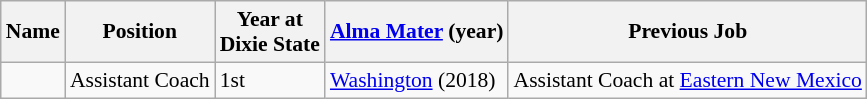<table class="wikitable sortable" style="font-size:90%;" border="1">
<tr>
<th>Name</th>
<th>Position</th>
<th>Year at<br>Dixie State</th>
<th><a href='#'>Alma Mater</a> (year)</th>
<th ! class="unsortable">Previous Job</th>
</tr>
<tr>
<td></td>
<td>Assistant Coach</td>
<td>1st</td>
<td><a href='#'>Washington</a> (2018)</td>
<td>Assistant Coach at <a href='#'>Eastern New Mexico</a></td>
</tr>
</table>
